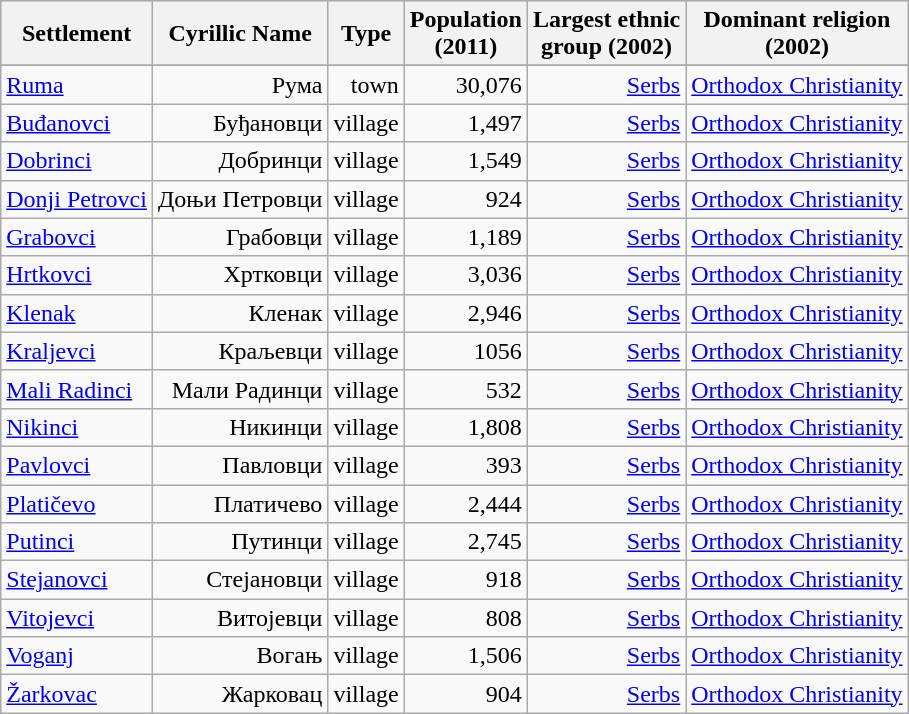<table class="wikitable" style="text-align: right;">
<tr bgcolor="#e0e0e0">
<th rowspan="1">Settlement</th>
<th colspan="1">Cyrillic Name</th>
<th colspan="1">Type</th>
<th colspan="1">Population<br>(2011)</th>
<th colspan="1">Largest ethnic<br>group (2002)</th>
<th colspan="1">Dominant religion<br>(2002)</th>
</tr>
<tr bgcolor="#e0e0e0">
</tr>
<tr>
<td align="left"><a href='#'>Ruma</a></td>
<td>Рума</td>
<td>town</td>
<td>30,076</td>
<td><a href='#'>Serbs</a></td>
<td><a href='#'>Orthodox Christianity</a></td>
</tr>
<tr>
<td align="left"><a href='#'>Buđanovci</a></td>
<td>Буђановци</td>
<td>village</td>
<td>1,497</td>
<td><a href='#'>Serbs</a></td>
<td><a href='#'>Orthodox Christianity</a></td>
</tr>
<tr>
<td align="left"><a href='#'>Dobrinci</a></td>
<td>Добринци</td>
<td>village</td>
<td>1,549</td>
<td><a href='#'>Serbs</a></td>
<td><a href='#'>Orthodox Christianity</a></td>
</tr>
<tr>
<td align="left"><a href='#'>Donji Petrovci</a></td>
<td>Доњи Петровци</td>
<td>village</td>
<td>924</td>
<td><a href='#'>Serbs</a></td>
<td><a href='#'>Orthodox Christianity</a></td>
</tr>
<tr>
<td align="left"><a href='#'>Grabovci</a></td>
<td>Грабовци</td>
<td>village</td>
<td>1,189</td>
<td><a href='#'>Serbs</a></td>
<td><a href='#'>Orthodox Christianity</a></td>
</tr>
<tr>
<td align="left"><a href='#'>Hrtkovci</a></td>
<td>Хртковци</td>
<td>village</td>
<td>3,036</td>
<td><a href='#'>Serbs</a></td>
<td><a href='#'>Orthodox Christianity</a></td>
</tr>
<tr>
<td align="left"><a href='#'>Klenak</a></td>
<td>Кленак</td>
<td>village</td>
<td>2,946</td>
<td><a href='#'>Serbs</a></td>
<td><a href='#'>Orthodox Christianity</a></td>
</tr>
<tr>
<td align="left"><a href='#'>Kraljevci</a></td>
<td>Краљевци</td>
<td>village</td>
<td>1056</td>
<td><a href='#'>Serbs</a></td>
<td><a href='#'>Orthodox Christianity</a></td>
</tr>
<tr>
<td align="left"><a href='#'>Mali Radinci</a></td>
<td>Мали Радинци</td>
<td>village</td>
<td>532</td>
<td><a href='#'>Serbs</a></td>
<td><a href='#'>Orthodox Christianity</a></td>
</tr>
<tr>
<td align="left"><a href='#'>Nikinci</a></td>
<td>Никинци</td>
<td>village</td>
<td>1,808</td>
<td><a href='#'>Serbs</a></td>
<td><a href='#'>Orthodox Christianity</a></td>
</tr>
<tr>
<td align="left"><a href='#'>Pavlovci</a></td>
<td>Павловци</td>
<td>village</td>
<td>393</td>
<td><a href='#'>Serbs</a></td>
<td><a href='#'>Orthodox Christianity</a></td>
</tr>
<tr>
<td align="left"><a href='#'>Platičevo</a></td>
<td>Платичево</td>
<td>village</td>
<td>2,444</td>
<td><a href='#'>Serbs</a></td>
<td><a href='#'>Orthodox Christianity</a></td>
</tr>
<tr>
<td align="left"><a href='#'>Putinci</a></td>
<td>Путинци</td>
<td>village</td>
<td>2,745</td>
<td><a href='#'>Serbs</a></td>
<td><a href='#'>Orthodox Christianity</a></td>
</tr>
<tr>
<td align="left"><a href='#'>Stejanovci</a></td>
<td>Стејановци</td>
<td>village</td>
<td>918</td>
<td><a href='#'>Serbs</a></td>
<td><a href='#'>Orthodox Christianity</a></td>
</tr>
<tr>
<td align="left"><a href='#'>Vitojevci</a></td>
<td>Витојевци</td>
<td>village</td>
<td>808</td>
<td><a href='#'>Serbs</a></td>
<td><a href='#'>Orthodox Christianity</a></td>
</tr>
<tr>
<td align="left"><a href='#'>Voganj</a></td>
<td>Вогањ</td>
<td>village</td>
<td>1,506</td>
<td><a href='#'>Serbs</a></td>
<td><a href='#'>Orthodox Christianity</a></td>
</tr>
<tr>
<td align="left"><a href='#'>Žarkovac</a></td>
<td>Жарковац</td>
<td>village</td>
<td>904</td>
<td><a href='#'>Serbs</a></td>
<td><a href='#'>Orthodox Christianity</a></td>
</tr>
</table>
